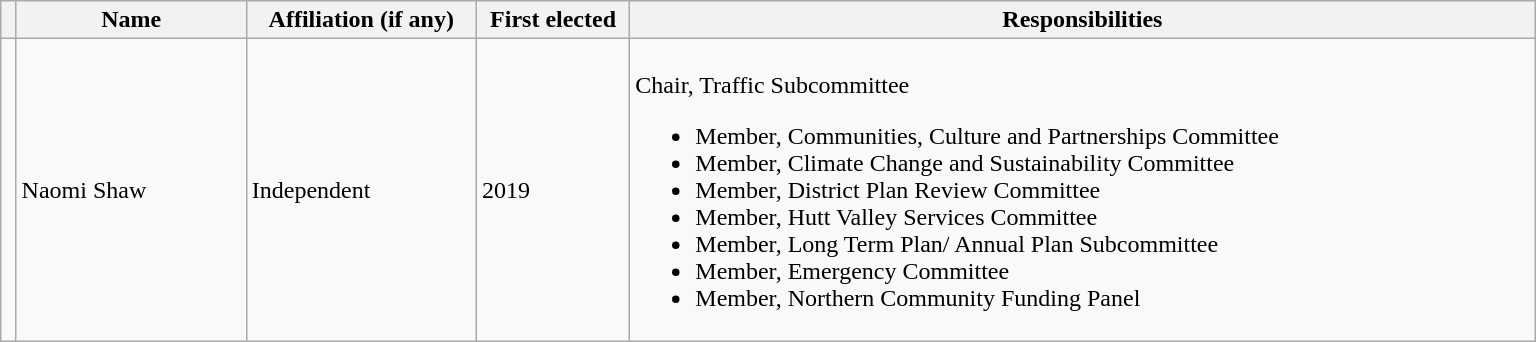<table class="wikitable" width="81%">
<tr>
<th width="1%"></th>
<th width="15%">Name</th>
<th width="15%">Affiliation (if any)</th>
<th width="10%">First elected</th>
<th width="60%">Responsibilities</th>
</tr>
<tr>
<td bgcolor=></td>
<td>Naomi Shaw</td>
<td>Independent</td>
<td>2019</td>
<td><br>Chair, Traffic Subcommittee<ul><li>Member, Communities, Culture and Partnerships Committee</li><li>Member, Climate Change and Sustainability Committee</li><li>Member, District Plan Review Committee</li><li>Member, Hutt Valley Services Committee</li><li>Member, Long Term Plan/ Annual Plan Subcommittee</li><li>Member, Emergency Committee</li><li>Member, Northern Community Funding Panel</li></ul></td>
</tr>
</table>
